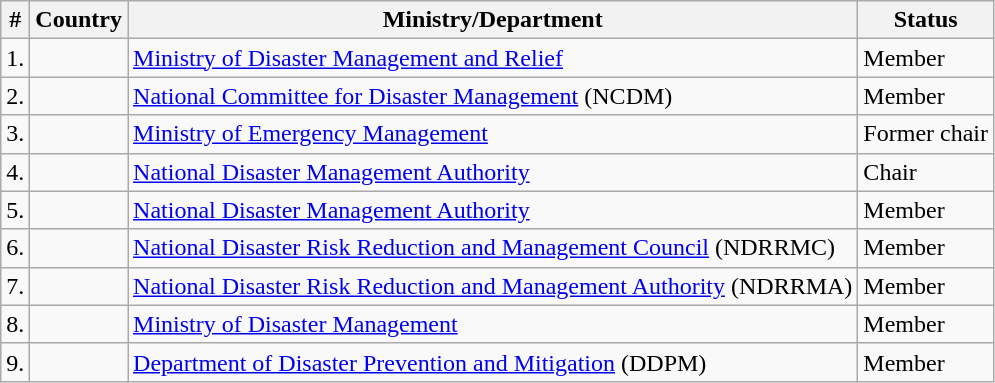<table class="wikitable sortable">
<tr>
<th scope="col">#</th>
<th scope="col">Country</th>
<th scope="col">Ministry/Department</th>
<th scope="col">Status</th>
</tr>
<tr>
<td>1.</td>
<td></td>
<td><a href='#'>Ministry of Disaster Management and Relief</a></td>
<td>Member</td>
</tr>
<tr>
<td>2.</td>
<td></td>
<td><a href='#'>National Committee for Disaster Management</a> (NCDM)</td>
<td>Member</td>
</tr>
<tr>
<td>3.</td>
<td></td>
<td><a href='#'>Ministry of Emergency Management</a></td>
<td>Former chair</td>
</tr>
<tr>
<td>4.</td>
<td></td>
<td><a href='#'>National Disaster Management Authority</a></td>
<td>Chair</td>
</tr>
<tr>
<td>5.</td>
<td></td>
<td><a href='#'>National Disaster Management Authority</a></td>
<td>Member</td>
</tr>
<tr>
<td>6.</td>
<td></td>
<td><a href='#'>National Disaster Risk Reduction and Management Council</a> (NDRRMC)</td>
<td>Member</td>
</tr>
<tr>
<td>7.</td>
<td></td>
<td><a href='#'>National Disaster Risk Reduction and Management Authority</a> (NDRRMA)</td>
<td>Member</td>
</tr>
<tr>
<td>8.</td>
<td></td>
<td><a href='#'>Ministry of Disaster Management</a></td>
<td>Member</td>
</tr>
<tr>
<td>9.</td>
<td></td>
<td><a href='#'>Department of Disaster Prevention and Mitigation</a> (DDPM)</td>
<td>Member</td>
</tr>
</table>
